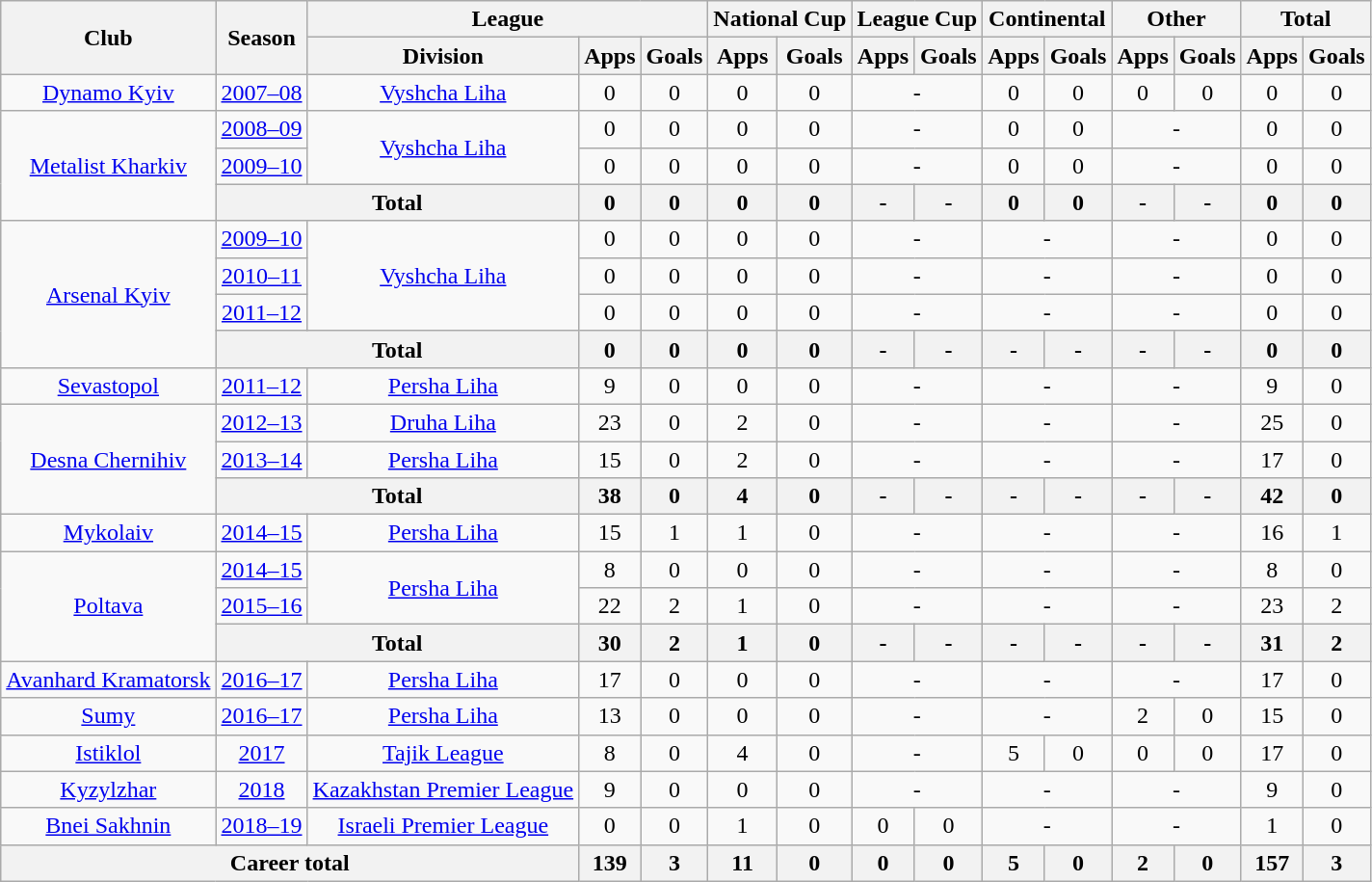<table class="wikitable" style="text-align: center;">
<tr>
<th rowspan="2">Club</th>
<th rowspan="2">Season</th>
<th colspan="3">League</th>
<th colspan="2">National Cup</th>
<th colspan="2">League Cup</th>
<th colspan="2">Continental</th>
<th colspan="2">Other</th>
<th colspan="2">Total</th>
</tr>
<tr>
<th>Division</th>
<th>Apps</th>
<th>Goals</th>
<th>Apps</th>
<th>Goals</th>
<th>Apps</th>
<th>Goals</th>
<th>Apps</th>
<th>Goals</th>
<th>Apps</th>
<th>Goals</th>
<th>Apps</th>
<th>Goals</th>
</tr>
<tr>
<td rowspan="1" valign="center"><a href='#'>Dynamo Kyiv</a></td>
<td><a href='#'>2007–08</a></td>
<td rowspan="1" valign="center"><a href='#'>Vyshcha Liha</a></td>
<td>0</td>
<td>0</td>
<td>0</td>
<td>0</td>
<td colspan="2">-</td>
<td>0</td>
<td>0</td>
<td>0</td>
<td>0</td>
<td>0</td>
<td>0</td>
</tr>
<tr>
<td rowspan="3" valign="center"><a href='#'>Metalist Kharkiv</a></td>
<td><a href='#'>2008–09</a></td>
<td rowspan="2" valign="center"><a href='#'>Vyshcha Liha</a></td>
<td>0</td>
<td>0</td>
<td>0</td>
<td>0</td>
<td colspan="2">-</td>
<td>0</td>
<td>0</td>
<td colspan="2">-</td>
<td>0</td>
<td>0</td>
</tr>
<tr>
<td><a href='#'>2009–10</a></td>
<td>0</td>
<td>0</td>
<td>0</td>
<td>0</td>
<td colspan="2">-</td>
<td>0</td>
<td>0</td>
<td colspan="2">-</td>
<td>0</td>
<td>0</td>
</tr>
<tr>
<th colspan="2">Total</th>
<th>0</th>
<th>0</th>
<th>0</th>
<th>0</th>
<th>-</th>
<th>-</th>
<th>0</th>
<th>0</th>
<th>-</th>
<th>-</th>
<th>0</th>
<th>0</th>
</tr>
<tr>
<td rowspan="4" valign="center"><a href='#'>Arsenal Kyiv</a></td>
<td><a href='#'>2009–10</a></td>
<td rowspan="3" valign="center"><a href='#'>Vyshcha Liha</a></td>
<td>0</td>
<td>0</td>
<td>0</td>
<td>0</td>
<td colspan="2">-</td>
<td colspan="2">-</td>
<td colspan="2">-</td>
<td>0</td>
<td>0</td>
</tr>
<tr>
<td><a href='#'>2010–11</a></td>
<td>0</td>
<td>0</td>
<td>0</td>
<td>0</td>
<td colspan="2">-</td>
<td colspan="2">-</td>
<td colspan="2">-</td>
<td>0</td>
<td>0</td>
</tr>
<tr>
<td><a href='#'>2011–12</a></td>
<td>0</td>
<td>0</td>
<td>0</td>
<td>0</td>
<td colspan="2">-</td>
<td colspan="2">-</td>
<td colspan="2">-</td>
<td>0</td>
<td>0</td>
</tr>
<tr>
<th colspan="2">Total</th>
<th>0</th>
<th>0</th>
<th>0</th>
<th>0</th>
<th>-</th>
<th>-</th>
<th>-</th>
<th>-</th>
<th>-</th>
<th>-</th>
<th>0</th>
<th>0</th>
</tr>
<tr>
<td rowspan="1" valign="center"><a href='#'>Sevastopol</a></td>
<td><a href='#'>2011–12</a></td>
<td rowspan="1" valign="center"><a href='#'>Persha Liha</a></td>
<td>9</td>
<td>0</td>
<td>0</td>
<td>0</td>
<td colspan="2">-</td>
<td colspan="2">-</td>
<td colspan="2">-</td>
<td>9</td>
<td>0</td>
</tr>
<tr>
<td rowspan="3" valign="center"><a href='#'>Desna Chernihiv</a></td>
<td><a href='#'>2012–13</a></td>
<td rowspan="1" valign="center"><a href='#'>Druha Liha</a></td>
<td>23</td>
<td>0</td>
<td>2</td>
<td>0</td>
<td colspan="2">-</td>
<td colspan="2">-</td>
<td colspan="2">-</td>
<td>25</td>
<td>0</td>
</tr>
<tr>
<td><a href='#'>2013–14</a></td>
<td rowspan="1" valign="center"><a href='#'>Persha Liha</a></td>
<td>15</td>
<td>0</td>
<td>2</td>
<td>0</td>
<td colspan="2">-</td>
<td colspan="2">-</td>
<td colspan="2">-</td>
<td>17</td>
<td>0</td>
</tr>
<tr>
<th colspan="2">Total</th>
<th>38</th>
<th>0</th>
<th>4</th>
<th>0</th>
<th>-</th>
<th>-</th>
<th>-</th>
<th>-</th>
<th>-</th>
<th>-</th>
<th>42</th>
<th>0</th>
</tr>
<tr>
<td rowspan="1" valign="center"><a href='#'>Mykolaiv</a></td>
<td><a href='#'>2014–15</a></td>
<td rowspan="1" valign="center"><a href='#'>Persha Liha</a></td>
<td>15</td>
<td>1</td>
<td>1</td>
<td>0</td>
<td colspan="2">-</td>
<td colspan="2">-</td>
<td colspan="2">-</td>
<td>16</td>
<td>1</td>
</tr>
<tr>
<td rowspan="3" valign="center"><a href='#'>Poltava</a></td>
<td><a href='#'>2014–15</a></td>
<td rowspan="2" valign="center"><a href='#'>Persha Liha</a></td>
<td>8</td>
<td>0</td>
<td>0</td>
<td>0</td>
<td colspan="2">-</td>
<td colspan="2">-</td>
<td colspan="2">-</td>
<td>8</td>
<td>0</td>
</tr>
<tr>
<td><a href='#'>2015–16</a></td>
<td>22</td>
<td>2</td>
<td>1</td>
<td>0</td>
<td colspan="2">-</td>
<td colspan="2">-</td>
<td colspan="2">-</td>
<td>23</td>
<td>2</td>
</tr>
<tr>
<th colspan="2">Total</th>
<th>30</th>
<th>2</th>
<th>1</th>
<th>0</th>
<th>-</th>
<th>-</th>
<th>-</th>
<th>-</th>
<th>-</th>
<th>-</th>
<th>31</th>
<th>2</th>
</tr>
<tr>
<td rowspan="1" valign="center"><a href='#'>Avanhard Kramatorsk</a></td>
<td><a href='#'>2016–17</a></td>
<td rowspan="1" valign="center"><a href='#'>Persha Liha</a></td>
<td>17</td>
<td>0</td>
<td>0</td>
<td>0</td>
<td colspan="2">-</td>
<td colspan="2">-</td>
<td colspan="2">-</td>
<td>17</td>
<td>0</td>
</tr>
<tr>
<td rowspan="1" valign="center"><a href='#'>Sumy</a></td>
<td><a href='#'>2016–17</a></td>
<td rowspan="1" valign="center"><a href='#'>Persha Liha</a></td>
<td>13</td>
<td>0</td>
<td>0</td>
<td>0</td>
<td colspan="2">-</td>
<td colspan="2">-</td>
<td>2</td>
<td>0</td>
<td>15</td>
<td>0</td>
</tr>
<tr>
<td rowspan="1" valign="center"><a href='#'>Istiklol</a></td>
<td><a href='#'>2017</a></td>
<td rowspan="1" valign="center"><a href='#'>Tajik League</a></td>
<td>8</td>
<td>0</td>
<td>4</td>
<td>0</td>
<td colspan="2">-</td>
<td>5</td>
<td>0</td>
<td>0</td>
<td>0</td>
<td>17</td>
<td>0</td>
</tr>
<tr>
<td rowspan="1" valign="center"><a href='#'>Kyzylzhar</a></td>
<td><a href='#'>2018</a></td>
<td rowspan="1" valign="center"><a href='#'>Kazakhstan Premier League</a></td>
<td>9</td>
<td>0</td>
<td>0</td>
<td>0</td>
<td colspan="2">-</td>
<td colspan="2">-</td>
<td colspan="2">-</td>
<td>9</td>
<td>0</td>
</tr>
<tr>
<td rowspan="1" valign="center"><a href='#'>Bnei Sakhnin</a></td>
<td><a href='#'>2018–19</a></td>
<td rowspan="1" valign="center"><a href='#'>Israeli Premier League</a></td>
<td>0</td>
<td>0</td>
<td>1</td>
<td>0</td>
<td>0</td>
<td>0</td>
<td colspan="2">-</td>
<td colspan="2">-</td>
<td>1</td>
<td>0</td>
</tr>
<tr>
<th colspan="3">Career total</th>
<th>139</th>
<th>3</th>
<th>11</th>
<th>0</th>
<th>0</th>
<th>0</th>
<th>5</th>
<th>0</th>
<th>2</th>
<th>0</th>
<th>157</th>
<th>3</th>
</tr>
</table>
